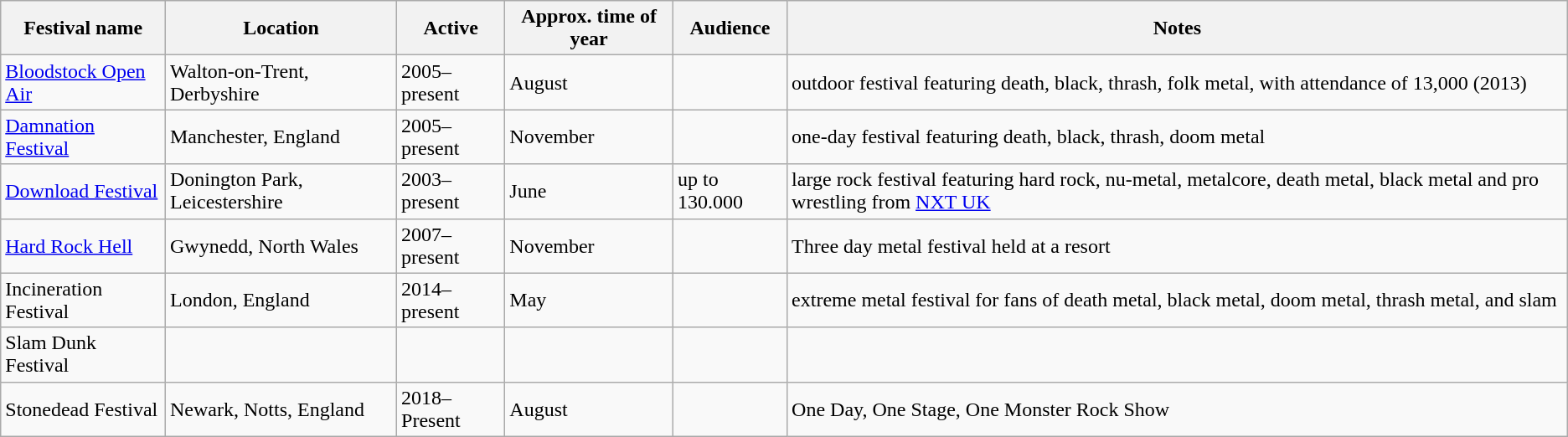<table class="wikitable sortable">
<tr>
<th>Festival name</th>
<th class="unsortable">Location</th>
<th>Active</th>
<th class="wikitable sortable">Approx. time of year</th>
<th>Audience</th>
<th class="unsortable">Notes</th>
</tr>
<tr>
<td><a href='#'>Bloodstock Open Air</a></td>
<td>Walton-on-Trent, Derbyshire</td>
<td>2005–present</td>
<td>August</td>
<td></td>
<td>outdoor festival featuring death, black, thrash, folk metal, with attendance of 13,000 (2013)</td>
</tr>
<tr>
<td><a href='#'>Damnation Festival</a></td>
<td>Manchester, England</td>
<td>2005–present</td>
<td>November</td>
<td></td>
<td>one-day festival featuring death, black, thrash, doom metal</td>
</tr>
<tr>
<td><a href='#'>Download Festival</a></td>
<td>Donington Park, Leicestershire</td>
<td>2003–present</td>
<td>June</td>
<td>up to 130.000</td>
<td>large rock festival featuring hard rock, nu-metal, metalcore, death metal, black metal and pro wrestling from <a href='#'>NXT UK</a></td>
</tr>
<tr>
<td><a href='#'>Hard Rock Hell</a></td>
<td>Gwynedd, North Wales</td>
<td>2007–present</td>
<td>November</td>
<td></td>
<td>Three day metal festival held at a resort</td>
</tr>
<tr>
<td>Incineration Festival</td>
<td>London, England</td>
<td>2014–present</td>
<td>May</td>
<td></td>
<td>extreme metal festival for fans of death metal, black metal, doom metal, thrash metal, and slam</td>
</tr>
<tr>
<td>Slam Dunk Festival</td>
<td></td>
<td></td>
<td></td>
<td></td>
<td></td>
</tr>
<tr>
<td>Stonedead Festival</td>
<td>Newark, Notts, England</td>
<td>2018–Present</td>
<td>August</td>
<td></td>
<td>One Day, One Stage, One Monster Rock Show</td>
</tr>
</table>
